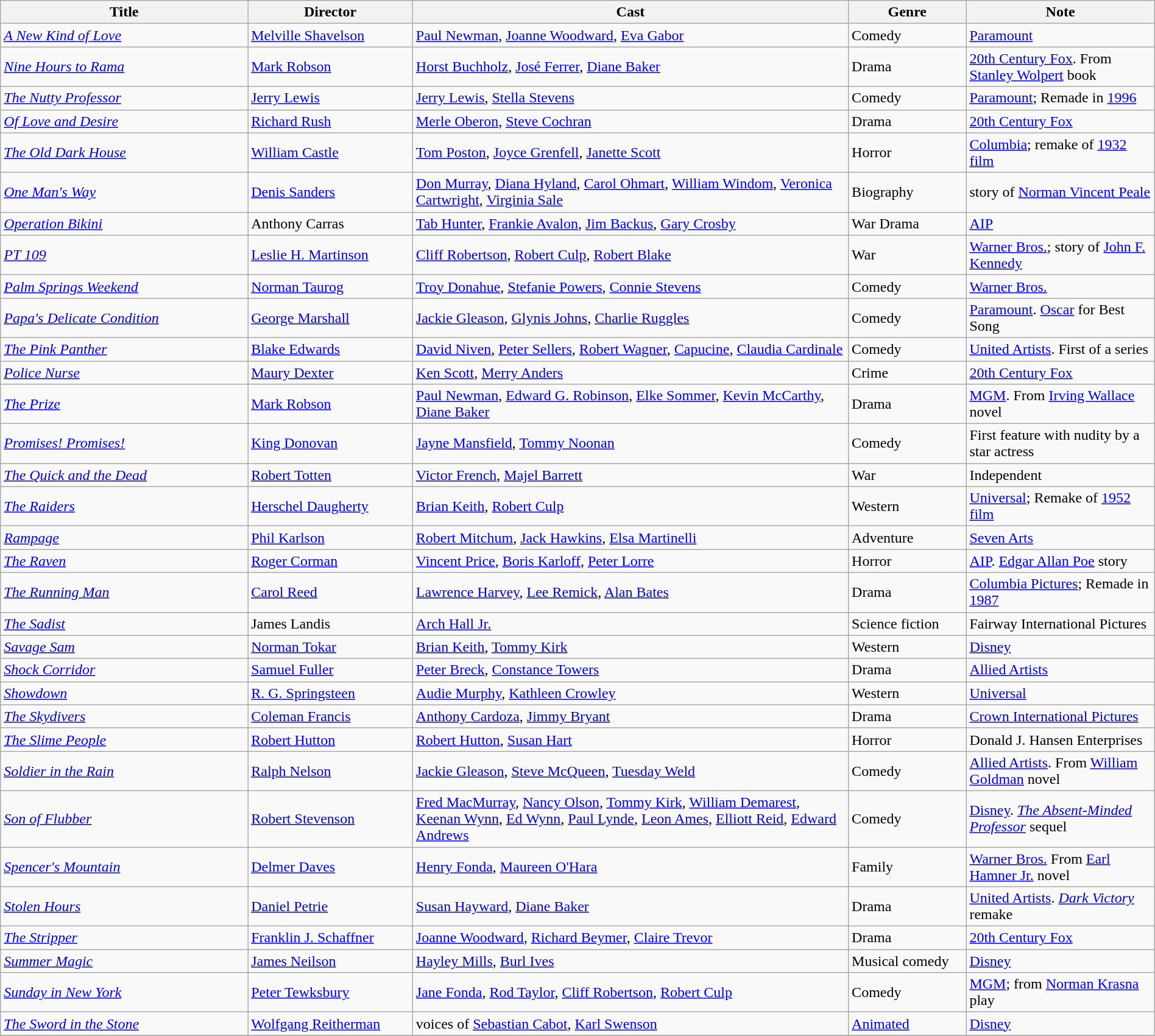<table class="wikitable" width= "100%">
<tr>
<th width=21%>Title</th>
<th width=14%>Director</th>
<th width=37%>Cast</th>
<th width=10%>Genre</th>
<th width=16%>Note</th>
</tr>
<tr>
<td><em><a href='#'>A New Kind of Love</a></em></td>
<td><a href='#'>Melville Shavelson</a></td>
<td><a href='#'>Paul Newman</a>, <a href='#'>Joanne Woodward</a>, <a href='#'>Eva Gabor</a></td>
<td>Comedy</td>
<td><a href='#'>Paramount</a></td>
</tr>
<tr>
<td><em><a href='#'>Nine Hours to Rama</a></em></td>
<td><a href='#'>Mark Robson</a></td>
<td><a href='#'>Horst Buchholz</a>, <a href='#'>José Ferrer</a>, <a href='#'>Diane Baker</a></td>
<td>Drama</td>
<td><a href='#'>20th Century Fox</a>. From <a href='#'>Stanley Wolpert</a> book</td>
</tr>
<tr>
<td><em><a href='#'>The Nutty Professor</a></em></td>
<td><a href='#'>Jerry Lewis</a></td>
<td><a href='#'>Jerry Lewis</a>, <a href='#'>Stella Stevens</a></td>
<td>Comedy</td>
<td><a href='#'>Paramount</a>; Remade in <a href='#'>1996</a></td>
</tr>
<tr>
<td><em><a href='#'>Of Love and Desire</a></em></td>
<td><a href='#'>Richard Rush</a></td>
<td><a href='#'>Merle Oberon</a>, <a href='#'>Steve Cochran</a></td>
<td>Drama</td>
<td><a href='#'>20th Century Fox</a></td>
</tr>
<tr>
<td><em><a href='#'>The Old Dark House</a></em></td>
<td><a href='#'>William Castle</a></td>
<td><a href='#'>Tom Poston</a>, <a href='#'>Joyce Grenfell</a>, <a href='#'>Janette Scott</a></td>
<td>Horror</td>
<td><a href='#'>Columbia</a>; remake of <a href='#'>1932 film</a></td>
</tr>
<tr>
<td><em><a href='#'>One Man's Way</a></em></td>
<td><a href='#'>Denis Sanders</a></td>
<td><a href='#'>Don Murray</a>, <a href='#'>Diana Hyland</a>, <a href='#'>Carol Ohmart</a>, <a href='#'>William Windom</a>, <a href='#'>Veronica Cartwright</a>, <a href='#'>Virginia Sale</a></td>
<td>Biography</td>
<td>story of <a href='#'>Norman Vincent Peale</a></td>
</tr>
<tr>
<td><em><a href='#'>Operation Bikini</a></em></td>
<td>Anthony Carras</td>
<td><a href='#'>Tab Hunter</a>, <a href='#'>Frankie Avalon</a>, <a href='#'>Jim Backus</a>, <a href='#'>Gary Crosby</a></td>
<td>War Drama</td>
<td><a href='#'>AIP</a></td>
</tr>
<tr>
<td><em><a href='#'>PT 109</a></em></td>
<td><a href='#'>Leslie H. Martinson</a></td>
<td><a href='#'>Cliff Robertson</a>, <a href='#'>Robert Culp</a>, <a href='#'>Robert Blake</a></td>
<td>War</td>
<td><a href='#'>Warner Bros.</a>; story of <a href='#'>John F. Kennedy</a></td>
</tr>
<tr>
<td><em><a href='#'>Palm Springs Weekend</a></em></td>
<td><a href='#'>Norman Taurog</a></td>
<td><a href='#'>Troy Donahue</a>, <a href='#'>Stefanie Powers</a>, <a href='#'>Connie Stevens</a></td>
<td>Comedy</td>
<td><a href='#'>Warner Bros.</a></td>
</tr>
<tr>
<td><em><a href='#'>Papa's Delicate Condition</a></em></td>
<td><a href='#'>George Marshall</a></td>
<td><a href='#'>Jackie Gleason</a>, <a href='#'>Glynis Johns</a>, <a href='#'>Charlie Ruggles</a></td>
<td>Comedy</td>
<td><a href='#'>Paramount</a>. <a href='#'>Oscar</a> for Best Song</td>
</tr>
<tr>
<td><em><a href='#'>The Pink Panther</a></em></td>
<td><a href='#'>Blake Edwards</a></td>
<td><a href='#'>David Niven</a>, <a href='#'>Peter Sellers</a>, <a href='#'>Robert Wagner</a>, <a href='#'>Capucine</a>, <a href='#'>Claudia Cardinale</a></td>
<td>Comedy</td>
<td><a href='#'>United Artists</a>. First of a series</td>
</tr>
<tr>
<td><em><a href='#'>Police Nurse</a></em></td>
<td><a href='#'>Maury Dexter</a></td>
<td><a href='#'>Ken Scott</a>, <a href='#'>Merry Anders</a></td>
<td>Crime</td>
<td><a href='#'>20th Century Fox</a></td>
</tr>
<tr>
<td><em><a href='#'>The Prize</a></em></td>
<td><a href='#'>Mark Robson</a></td>
<td><a href='#'>Paul Newman</a>, <a href='#'>Edward G. Robinson</a>, <a href='#'>Elke Sommer</a>, <a href='#'>Kevin McCarthy</a>, <a href='#'>Diane Baker</a></td>
<td>Drama</td>
<td><a href='#'>MGM</a>. From <a href='#'>Irving Wallace</a> novel</td>
</tr>
<tr>
<td><em><a href='#'>Promises! Promises!</a></em></td>
<td><a href='#'>King Donovan</a></td>
<td><a href='#'>Jayne Mansfield</a>, <a href='#'>Tommy Noonan</a></td>
<td>Comedy</td>
<td>First feature with nudity by a star actress</td>
</tr>
<tr>
<td><em><a href='#'>The Quick and the Dead</a></em></td>
<td><a href='#'>Robert Totten</a></td>
<td><a href='#'>Victor French</a>, <a href='#'>Majel Barrett</a></td>
<td>War</td>
<td>Independent</td>
</tr>
<tr>
<td><em><a href='#'>The Raiders</a></em></td>
<td><a href='#'>Herschel Daugherty</a></td>
<td><a href='#'>Brian Keith</a>, <a href='#'>Robert Culp</a></td>
<td>Western</td>
<td><a href='#'>Universal</a>; Remake of <a href='#'>1952 film</a></td>
</tr>
<tr>
<td><em><a href='#'>Rampage</a></em></td>
<td><a href='#'>Phil Karlson</a></td>
<td><a href='#'>Robert Mitchum</a>, <a href='#'>Jack Hawkins</a>, <a href='#'>Elsa Martinelli</a></td>
<td>Adventure</td>
<td><a href='#'>Seven Arts</a></td>
</tr>
<tr>
<td><em><a href='#'>The Raven</a></em></td>
<td><a href='#'>Roger Corman</a></td>
<td><a href='#'>Vincent Price</a>, <a href='#'>Boris Karloff</a>, <a href='#'>Peter Lorre</a></td>
<td>Horror</td>
<td><a href='#'>AIP</a>. <a href='#'>Edgar Allan Poe</a> story</td>
</tr>
<tr>
<td><em><a href='#'>The Running Man</a></em></td>
<td><a href='#'>Carol Reed</a></td>
<td><a href='#'>Lawrence Harvey</a>, <a href='#'>Lee Remick</a>, <a href='#'>Alan Bates</a></td>
<td>Drama</td>
<td><a href='#'>Columbia Pictures</a>; Remade in <a href='#'>1987</a></td>
</tr>
<tr>
<td><em><a href='#'>The Sadist</a></em></td>
<td>James Landis</td>
<td><a href='#'>Arch Hall Jr.</a></td>
<td>Science fiction</td>
<td>Fairway International Pictures</td>
</tr>
<tr>
<td><em><a href='#'>Savage Sam</a></em></td>
<td><a href='#'>Norman Tokar</a></td>
<td><a href='#'>Brian Keith</a>, <a href='#'>Tommy Kirk</a></td>
<td>Western</td>
<td><a href='#'>Disney</a></td>
</tr>
<tr>
<td><em><a href='#'>Shock Corridor</a></em></td>
<td><a href='#'>Samuel Fuller</a></td>
<td><a href='#'>Peter Breck</a>, <a href='#'>Constance Towers</a></td>
<td>Drama</td>
<td><a href='#'>Allied Artists</a></td>
</tr>
<tr>
<td><em><a href='#'>Showdown</a></em></td>
<td><a href='#'>R. G. Springsteen</a></td>
<td><a href='#'>Audie Murphy</a>, <a href='#'>Kathleen Crowley</a></td>
<td>Western</td>
<td><a href='#'>Universal</a></td>
</tr>
<tr>
<td><em><a href='#'>The Skydivers</a></em></td>
<td><a href='#'>Coleman Francis</a></td>
<td><a href='#'>Anthony Cardoza</a>, <a href='#'>Jimmy Bryant</a></td>
<td>Drama</td>
<td><a href='#'>Crown International Pictures</a></td>
</tr>
<tr>
<td><em><a href='#'>The Slime People</a></em></td>
<td><a href='#'>Robert Hutton</a></td>
<td><a href='#'>Robert Hutton</a>, <a href='#'>Susan Hart</a></td>
<td>Horror</td>
<td>Donald J. Hansen Enterprises</td>
</tr>
<tr>
<td><em><a href='#'>Soldier in the Rain</a></em></td>
<td><a href='#'>Ralph Nelson</a></td>
<td><a href='#'>Jackie Gleason</a>, <a href='#'>Steve McQueen</a>, <a href='#'>Tuesday Weld</a></td>
<td>Comedy</td>
<td><a href='#'>Allied Artists</a>. From <a href='#'>William Goldman</a> novel</td>
</tr>
<tr>
<td><em><a href='#'>Son of Flubber</a></em></td>
<td><a href='#'>Robert Stevenson</a></td>
<td><a href='#'>Fred MacMurray</a>, <a href='#'>Nancy Olson</a>, <a href='#'>Tommy Kirk</a>, <a href='#'>William Demarest</a>, <a href='#'>Keenan Wynn</a>, <a href='#'>Ed Wynn</a>, <a href='#'>Paul Lynde</a>, <a href='#'>Leon Ames</a>, <a href='#'>Elliott Reid</a>, <a href='#'>Edward Andrews</a></td>
<td>Comedy</td>
<td><a href='#'>Disney</a>. <em><a href='#'>The Absent-Minded Professor</a></em> sequel</td>
</tr>
<tr>
<td><em><a href='#'>Spencer's Mountain</a></em></td>
<td><a href='#'>Delmer Daves</a></td>
<td><a href='#'>Henry Fonda</a>, <a href='#'>Maureen O'Hara</a></td>
<td>Family</td>
<td><a href='#'>Warner Bros.</a> From <a href='#'>Earl Hamner Jr.</a> novel</td>
</tr>
<tr>
<td><em><a href='#'>Stolen Hours</a></em></td>
<td><a href='#'>Daniel Petrie</a></td>
<td><a href='#'>Susan Hayward</a>, <a href='#'>Diane Baker</a></td>
<td>Drama</td>
<td><a href='#'>United Artists</a>. <em><a href='#'>Dark Victory</a></em> remake</td>
</tr>
<tr>
<td><em><a href='#'>The Stripper</a></em></td>
<td><a href='#'>Franklin J. Schaffner</a></td>
<td><a href='#'>Joanne Woodward</a>, <a href='#'>Richard Beymer</a>, <a href='#'>Claire Trevor</a></td>
<td>Drama</td>
<td><a href='#'>20th Century Fox</a></td>
</tr>
<tr>
<td><em><a href='#'>Summer Magic</a></em></td>
<td><a href='#'>James Neilson</a></td>
<td><a href='#'>Hayley Mills</a>, <a href='#'>Burl Ives</a></td>
<td>Musical comedy</td>
<td><a href='#'>Disney</a></td>
</tr>
<tr>
<td><em><a href='#'>Sunday in New York</a></em></td>
<td><a href='#'>Peter Tewksbury</a></td>
<td><a href='#'>Jane Fonda</a>, <a href='#'>Rod Taylor</a>, <a href='#'>Cliff Robertson</a>, <a href='#'>Robert Culp</a></td>
<td>Comedy</td>
<td><a href='#'>MGM</a>; from <a href='#'>Norman Krasna</a> play</td>
</tr>
<tr>
<td><em><a href='#'>The Sword in the Stone</a></em></td>
<td><a href='#'>Wolfgang Reitherman</a></td>
<td>voices of <a href='#'>Sebastian Cabot</a>, <a href='#'>Karl Swenson</a></td>
<td><a href='#'>Animated</a></td>
<td><a href='#'>Disney</a></td>
</tr>
<tr>
</tr>
</table>
